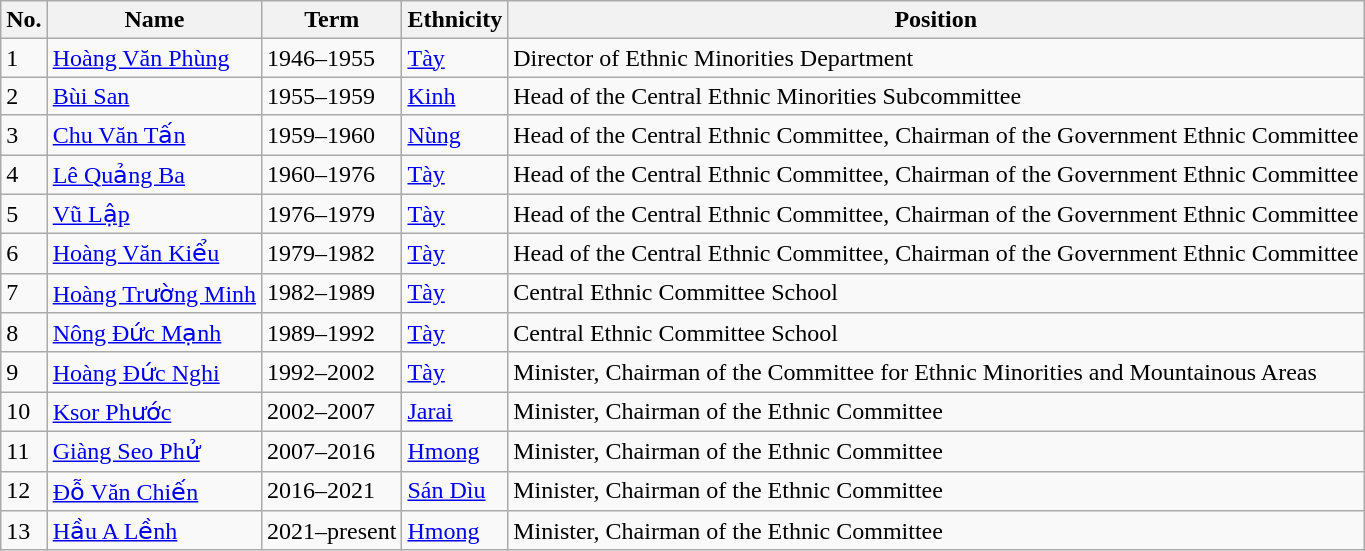<table class="wikitable">
<tr>
<th>No.</th>
<th>Name</th>
<th>Term</th>
<th>Ethnicity</th>
<th>Position</th>
</tr>
<tr>
<td>1</td>
<td><a href='#'>Hoàng Văn Phùng</a></td>
<td>1946–1955</td>
<td><a href='#'>Tày</a></td>
<td>Director of Ethnic Minorities Department</td>
</tr>
<tr>
<td>2</td>
<td><a href='#'>Bùi San</a></td>
<td>1955–1959</td>
<td><a href='#'>Kinh</a></td>
<td>Head of the Central Ethnic Minorities Subcommittee</td>
</tr>
<tr>
<td>3</td>
<td><a href='#'>Chu Văn Tấn</a></td>
<td>1959–1960</td>
<td><a href='#'>Nùng</a></td>
<td>Head of the Central Ethnic Committee, Chairman of the Government Ethnic Committee</td>
</tr>
<tr>
<td>4</td>
<td><a href='#'>Lê Quảng Ba</a></td>
<td>1960–1976</td>
<td><a href='#'>Tày</a></td>
<td>Head of the Central Ethnic Committee, Chairman of the Government Ethnic Committee</td>
</tr>
<tr>
<td>5</td>
<td><a href='#'>Vũ Lập</a></td>
<td>1976–1979</td>
<td><a href='#'>Tày</a></td>
<td>Head of the Central Ethnic Committee, Chairman of the Government Ethnic Committee</td>
</tr>
<tr>
<td>6</td>
<td><a href='#'>Hoàng Văn Kiểu</a></td>
<td>1979–1982</td>
<td><a href='#'>Tày</a></td>
<td>Head of the Central Ethnic Committee, Chairman of the Government Ethnic Committee</td>
</tr>
<tr>
<td>7</td>
<td><a href='#'>Hoàng Trường Minh</a></td>
<td>1982–1989</td>
<td><a href='#'>Tày</a></td>
<td>Central Ethnic Committee School</td>
</tr>
<tr>
<td>8</td>
<td><a href='#'>Nông Đức Mạnh</a></td>
<td>1989–1992</td>
<td><a href='#'>Tày</a></td>
<td>Central Ethnic Committee School</td>
</tr>
<tr>
<td>9</td>
<td><a href='#'>Hoàng Đức Nghi</a></td>
<td>1992–2002</td>
<td><a href='#'>Tày</a></td>
<td>Minister, Chairman of the Committee for Ethnic Minorities and Mountainous Areas</td>
</tr>
<tr>
<td>10</td>
<td><a href='#'>Ksor Phước</a></td>
<td>2002–2007</td>
<td><a href='#'>Jarai</a></td>
<td>Minister, Chairman of the Ethnic Committee</td>
</tr>
<tr>
<td>11</td>
<td><a href='#'>Giàng Seo Phử</a></td>
<td>2007–2016</td>
<td><a href='#'>Hmong</a></td>
<td>Minister, Chairman of the Ethnic Committee</td>
</tr>
<tr>
<td>12</td>
<td><a href='#'>Đỗ Văn Chiến</a></td>
<td>2016–2021</td>
<td><a href='#'>Sán Dìu</a></td>
<td>Minister, Chairman of the Ethnic Committee</td>
</tr>
<tr>
<td>13</td>
<td><a href='#'>Hầu A Lềnh</a></td>
<td>2021–present</td>
<td><a href='#'>Hmong</a></td>
<td>Minister, Chairman of the Ethnic Committee</td>
</tr>
</table>
